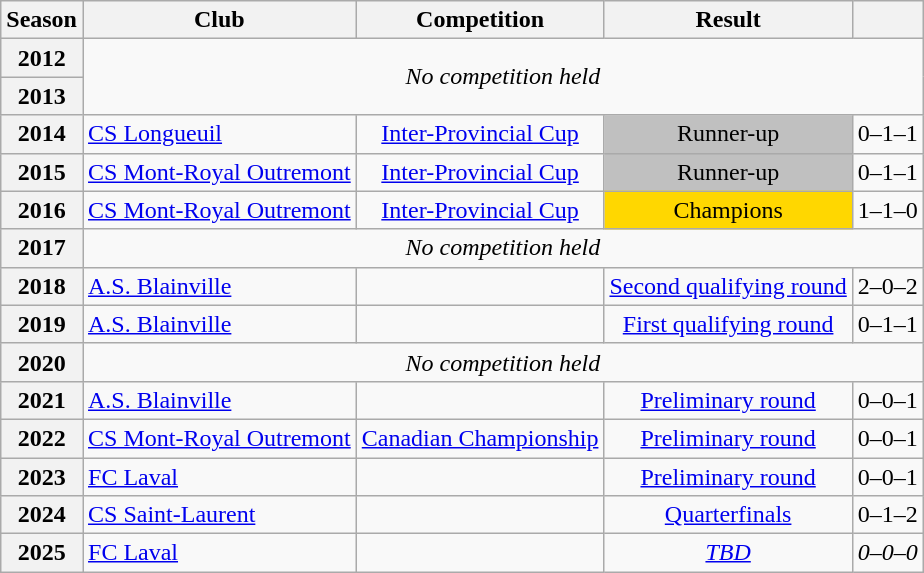<table class="wikitable sortable" style="text-align:center">
<tr>
<th>Season</th>
<th>Club</th>
<th>Competition</th>
<th>Result</th>
<th></th>
</tr>
<tr>
<th>2012</th>
<td colspan="4" rowspan="2"><em>No competition held</em></td>
</tr>
<tr>
<th>2013</th>
</tr>
<tr>
<th>2014</th>
<td style="text-align:left"><a href='#'>CS Longueuil</a></td>
<td><a href='#'>Inter-Provincial Cup</a></td>
<td bgcolor=silver>Runner-up</td>
<td>0–1–1</td>
</tr>
<tr>
<th>2015</th>
<td style="text-align:left"><a href='#'>CS Mont-Royal Outremont</a></td>
<td><a href='#'>Inter-Provincial Cup</a></td>
<td bgcolor=silver>Runner-up</td>
<td>0–1–1</td>
</tr>
<tr>
<th>2016</th>
<td style="text-align:left"><a href='#'>CS Mont-Royal Outremont</a></td>
<td><a href='#'>Inter-Provincial Cup</a></td>
<td bgcolor=gold>Champions</td>
<td>1–1–0</td>
</tr>
<tr>
<th>2017</th>
<td colspan="4"><em>No competition held</em></td>
</tr>
<tr>
<th>2018</th>
<td style="text-align:left"><a href='#'>A.S. Blainville</a></td>
<td></td>
<td><a href='#'>Second qualifying round</a></td>
<td>2–0–2</td>
</tr>
<tr>
<th>2019</th>
<td style="text-align:left"><a href='#'>A.S. Blainville</a></td>
<td></td>
<td><a href='#'>First qualifying round</a></td>
<td>0–1–1</td>
</tr>
<tr>
<th>2020</th>
<td colspan="4"><em>No competition held</em></td>
</tr>
<tr>
<th>2021</th>
<td style="text-align:left"><a href='#'>A.S. Blainville</a></td>
<td></td>
<td><a href='#'>Preliminary round</a></td>
<td>0–0–1</td>
</tr>
<tr>
<th>2022</th>
<td style="text-align:left"><a href='#'>CS Mont-Royal Outremont</a></td>
<td><a href='#'>Canadian Championship</a></td>
<td><a href='#'>Preliminary round</a></td>
<td>0–0–1</td>
</tr>
<tr>
<th>2023</th>
<td style="text-align:left"><a href='#'>FC Laval</a></td>
<td></td>
<td><a href='#'>Preliminary round</a></td>
<td>0–0–1</td>
</tr>
<tr>
<th>2024</th>
<td style="text-align:left"><a href='#'>CS Saint-Laurent</a></td>
<td></td>
<td><a href='#'>Quarterfinals</a></td>
<td>0–1–2</td>
</tr>
<tr>
<th>2025</th>
<td style="text-align:left"><a href='#'>FC Laval</a></td>
<td></td>
<td><em><a href='#'>TBD</a></em></td>
<td><em>0–0–0</em></td>
</tr>
</table>
